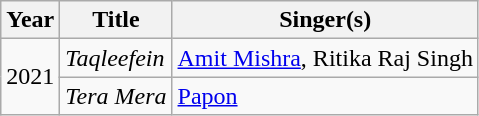<table class="wikitable plainrowheaders ">
<tr>
<th scope="col">Year</th>
<th scope="col">Title</th>
<th scope="col">Singer(s)</th>
</tr>
<tr>
<td style="text-align:center;" rowspan=2>2021</td>
<td scope="row"><em>Taqleefein</em></td>
<td><a href='#'>Amit Mishra</a>, Ritika Raj Singh</td>
</tr>
<tr>
<td scope="row"><em>Tera Mera</em></td>
<td><a href='#'>Papon</a></td>
</tr>
</table>
